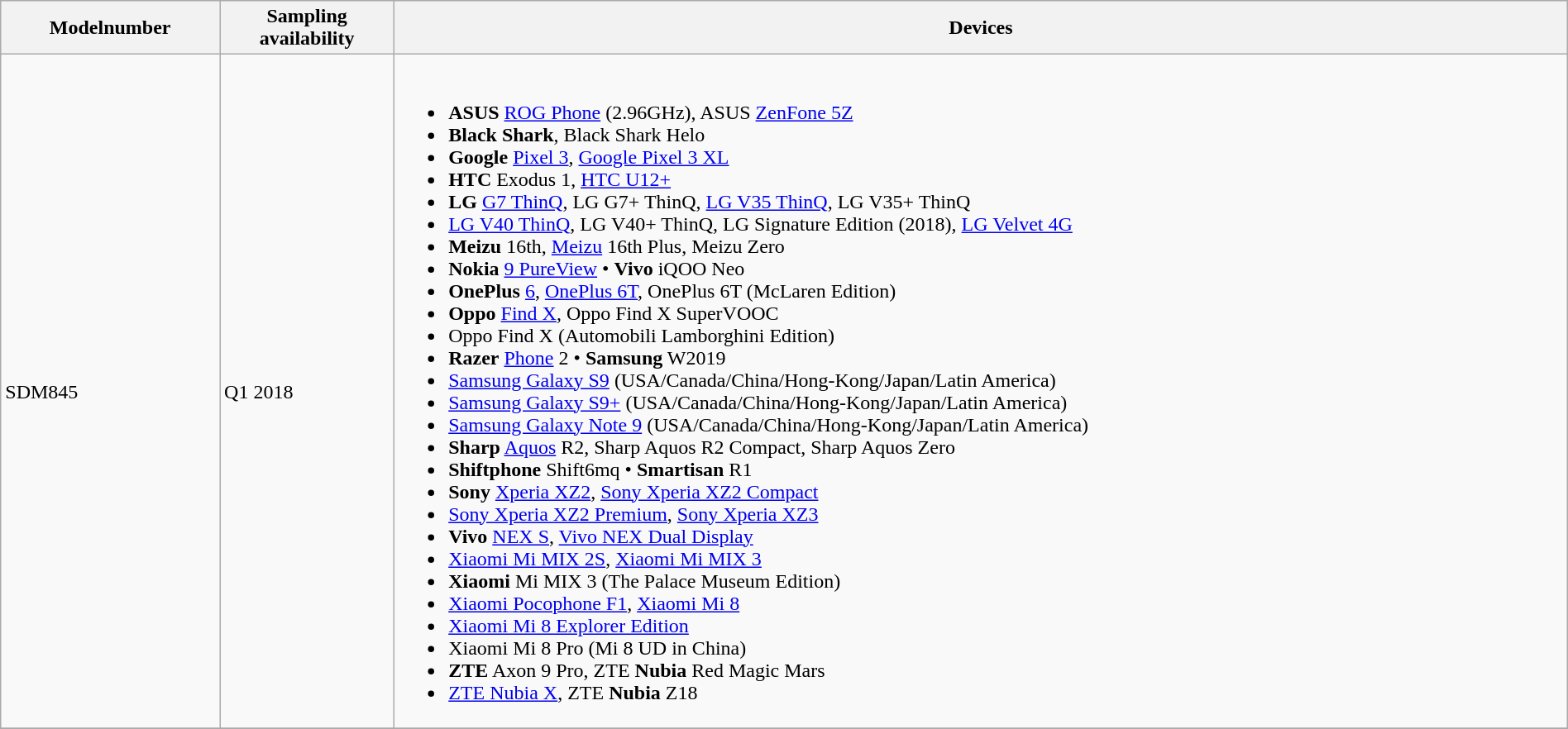<table class="wikitable" style="width:100%">
<tr>
<th>Modelnumber</th>
<th>Sampling<br>availability</th>
<th>Devices</th>
</tr>
<tr>
<td>SDM845</td>
<td>Q1 2018</td>
<td><br><ul><li><strong>ASUS</strong> <a href='#'>ROG Phone</a> (2.96GHz), ASUS <a href='#'>ZenFone 5Z</a></li><li><strong>Black Shark</strong>, Black Shark Helo</li><li><strong>Google</strong> <a href='#'>Pixel 3</a>, <a href='#'>Google Pixel 3 XL</a></li><li><strong>HTC</strong> Exodus 1, <a href='#'>HTC U12+</a></li><li><strong>LG</strong> <a href='#'>G7 ThinQ</a>, LG G7+ ThinQ, <a href='#'>LG V35 ThinQ</a>, LG V35+ ThinQ</li><li><a href='#'>LG V40 ThinQ</a>, LG V40+ ThinQ, LG Signature Edition (2018), <a href='#'>LG Velvet 4G</a></li><li><strong>Meizu</strong> 16th, <a href='#'>Meizu</a> 16th Plus, Meizu Zero</li><li><strong>Nokia</strong> <a href='#'>9 PureView</a> • <strong>Vivo</strong> iQOO Neo</li><li><strong>OnePlus</strong> <a href='#'>6</a>, <a href='#'>OnePlus 6T</a>, OnePlus 6T (McLaren Edition)</li><li><strong>Oppo</strong> <a href='#'>Find X</a>, Oppo Find X SuperVOOC</li><li>Oppo Find X (Automobili Lamborghini Edition)</li><li><strong>Razer</strong> <a href='#'>Phone</a> 2 • <strong>Samsung</strong> W2019</li><li><a href='#'>Samsung Galaxy S9</a> (USA/Canada/China/Hong-Kong/Japan/Latin America)</li><li><a href='#'>Samsung Galaxy S9+</a> (USA/Canada/China/Hong-Kong/Japan/Latin America)</li><li><a href='#'>Samsung Galaxy Note 9</a> (USA/Canada/China/Hong-Kong/Japan/Latin America)</li><li><strong>Sharp</strong> <a href='#'>Aquos</a> R2, Sharp Aquos R2 Compact, Sharp Aquos Zero</li><li><strong>Shiftphone</strong> Shift6mq • <strong>Smartisan</strong> R1</li><li><strong>Sony</strong> <a href='#'>Xperia XZ2</a>, <a href='#'>Sony Xperia XZ2 Compact</a></li><li><a href='#'>Sony Xperia XZ2 Premium</a>, <a href='#'>Sony Xperia XZ3</a></li><li><strong>Vivo</strong> <a href='#'>NEX S</a>, <a href='#'>Vivo NEX Dual Display</a></li><li><a href='#'>Xiaomi Mi MIX 2S</a>, <a href='#'>Xiaomi Mi MIX 3</a></li><li><strong>Xiaomi</strong> Mi MIX 3 (The Palace Museum Edition)</li><li><a href='#'>Xiaomi Pocophone F1</a>, <a href='#'>Xiaomi Mi 8</a></li><li><a href='#'>Xiaomi Mi 8 Explorer Edition</a></li><li>Xiaomi Mi 8 Pro (Mi 8 UD in China)</li><li><strong>ZTE</strong> Axon 9 Pro, ZTE <strong>Nubia</strong> Red Magic Mars</li><li><a href='#'>ZTE Nubia X</a>, ZTE <strong>Nubia</strong> Z18</li></ul></td>
</tr>
<tr>
</tr>
</table>
